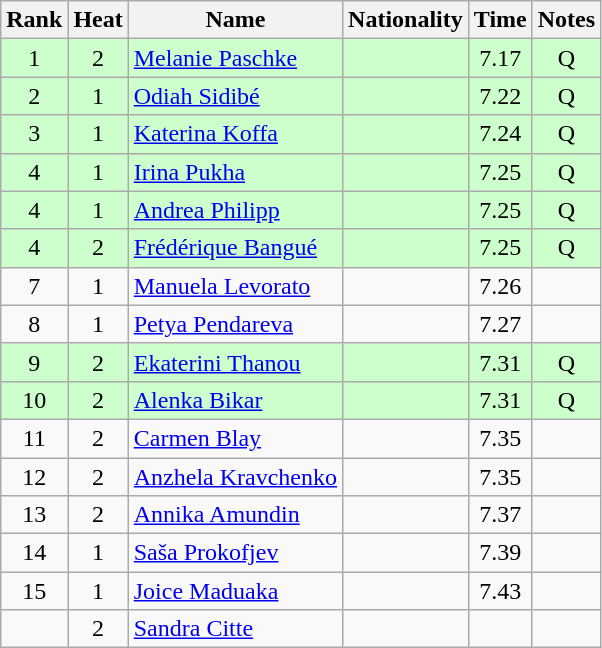<table class="wikitable sortable" style="text-align:center">
<tr>
<th>Rank</th>
<th>Heat</th>
<th>Name</th>
<th>Nationality</th>
<th>Time</th>
<th>Notes</th>
</tr>
<tr bgcolor=ccffcc>
<td>1</td>
<td>2</td>
<td align="left"><a href='#'>Melanie Paschke</a></td>
<td align=left></td>
<td>7.17</td>
<td>Q</td>
</tr>
<tr bgcolor=ccffcc>
<td>2</td>
<td>1</td>
<td align="left"><a href='#'>Odiah Sidibé</a></td>
<td align=left></td>
<td>7.22</td>
<td>Q</td>
</tr>
<tr bgcolor=ccffcc>
<td>3</td>
<td>1</td>
<td align="left"><a href='#'>Katerina Koffa</a></td>
<td align=left></td>
<td>7.24</td>
<td>Q</td>
</tr>
<tr bgcolor=ccffcc>
<td>4</td>
<td>1</td>
<td align="left"><a href='#'>Irina Pukha</a></td>
<td align=left></td>
<td>7.25</td>
<td>Q</td>
</tr>
<tr bgcolor=ccffcc>
<td>4</td>
<td>1</td>
<td align="left"><a href='#'>Andrea Philipp</a></td>
<td align=left></td>
<td>7.25</td>
<td>Q</td>
</tr>
<tr bgcolor=ccffcc>
<td>4</td>
<td>2</td>
<td align="left"><a href='#'>Frédérique Bangué</a></td>
<td align=left></td>
<td>7.25</td>
<td>Q</td>
</tr>
<tr>
<td>7</td>
<td>1</td>
<td align="left"><a href='#'>Manuela Levorato</a></td>
<td align=left></td>
<td>7.26</td>
<td></td>
</tr>
<tr>
<td>8</td>
<td>1</td>
<td align="left"><a href='#'>Petya Pendareva</a></td>
<td align=left></td>
<td>7.27</td>
<td></td>
</tr>
<tr bgcolor=ccffcc>
<td>9</td>
<td>2</td>
<td align="left"><a href='#'>Ekaterini Thanou</a></td>
<td align=left></td>
<td>7.31</td>
<td>Q</td>
</tr>
<tr bgcolor=ccffcc>
<td>10</td>
<td>2</td>
<td align="left"><a href='#'>Alenka Bikar</a></td>
<td align=left></td>
<td>7.31</td>
<td>Q</td>
</tr>
<tr>
<td>11</td>
<td>2</td>
<td align="left"><a href='#'>Carmen Blay</a></td>
<td align=left></td>
<td>7.35</td>
<td></td>
</tr>
<tr>
<td>12</td>
<td>2</td>
<td align="left"><a href='#'>Anzhela Kravchenko</a></td>
<td align=left></td>
<td>7.35</td>
<td></td>
</tr>
<tr>
<td>13</td>
<td>2</td>
<td align="left"><a href='#'>Annika Amundin</a></td>
<td align=left></td>
<td>7.37</td>
<td></td>
</tr>
<tr>
<td>14</td>
<td>1</td>
<td align="left"><a href='#'>Saša Prokofjev</a></td>
<td align=left></td>
<td>7.39</td>
<td></td>
</tr>
<tr>
<td>15</td>
<td>1</td>
<td align="left"><a href='#'>Joice Maduaka</a></td>
<td align=left></td>
<td>7.43</td>
<td></td>
</tr>
<tr>
<td></td>
<td>2</td>
<td align="left"><a href='#'>Sandra Citte</a></td>
<td align=left></td>
<td></td>
<td></td>
</tr>
</table>
